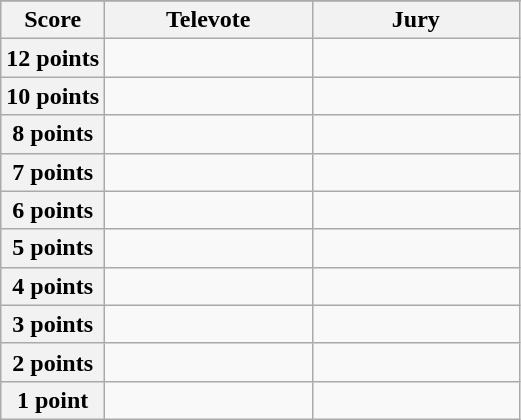<table class="wikitable">
<tr>
</tr>
<tr>
<th scope="col" width="20%">Score</th>
<th scope="col" width="40%">Televote</th>
<th scope="col" width="40%">Jury</th>
</tr>
<tr>
<th scope="row">12 points</th>
<td></td>
<td></td>
</tr>
<tr>
<th scope="row">10 points</th>
<td></td>
<td></td>
</tr>
<tr>
<th scope="row">8 points</th>
<td></td>
<td></td>
</tr>
<tr>
<th scope="row">7 points</th>
<td></td>
<td></td>
</tr>
<tr>
<th scope="row">6 points</th>
<td></td>
<td></td>
</tr>
<tr>
<th scope="row">5 points</th>
<td></td>
<td></td>
</tr>
<tr>
<th scope="row">4 points</th>
<td></td>
<td></td>
</tr>
<tr>
<th scope="row">3 points</th>
<td></td>
<td></td>
</tr>
<tr>
<th scope="row">2 points</th>
<td></td>
<td></td>
</tr>
<tr>
<th scope="row">1 point</th>
<td></td>
<td></td>
</tr>
</table>
